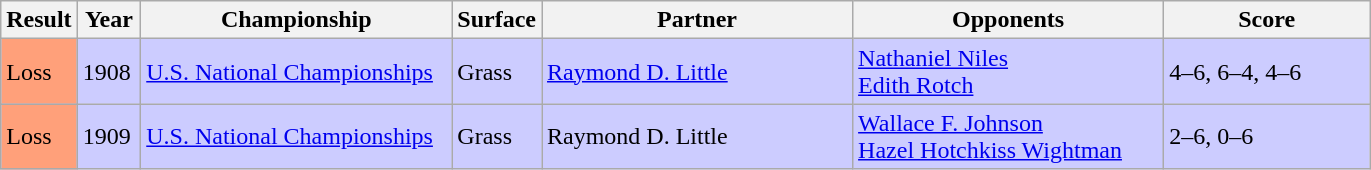<table class="sortable wikitable">
<tr>
<th style="width:40px">Result</th>
<th style="width:35px">Year</th>
<th style="width:200px">Championship</th>
<th style="width:50px">Surface</th>
<th style="width:200px">Partner</th>
<th style="width:200px">Opponents</th>
<th style="width:130px" class="unsortable">Score</th>
</tr>
<tr style="background:#ccf;">
<td style="background:#ffa07a;">Loss</td>
<td>1908</td>
<td><a href='#'>U.S. National Championships</a></td>
<td>Grass</td>
<td> <a href='#'>Raymond D. Little</a></td>
<td> <a href='#'>Nathaniel Niles</a><br> <a href='#'>Edith Rotch</a></td>
<td>4–6, 6–4, 4–6</td>
</tr>
<tr style="background:#ccf;">
<td style="background:#ffa07a;">Loss</td>
<td>1909</td>
<td><a href='#'>U.S. National Championships</a></td>
<td>Grass</td>
<td> Raymond D. Little</td>
<td> <a href='#'>Wallace F. Johnson</a> <br>  <a href='#'>Hazel Hotchkiss Wightman</a></td>
<td>2–6, 0–6</td>
</tr>
</table>
